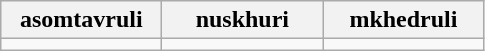<table class="wikitable" style="width:100">
<tr>
<th width="100">asomtavruli</th>
<th width="100">nuskhuri</th>
<th width="100">mkhedruli</th>
</tr>
<tr>
<td align="center"></td>
<td align="center"></td>
<td align="center"></td>
</tr>
</table>
